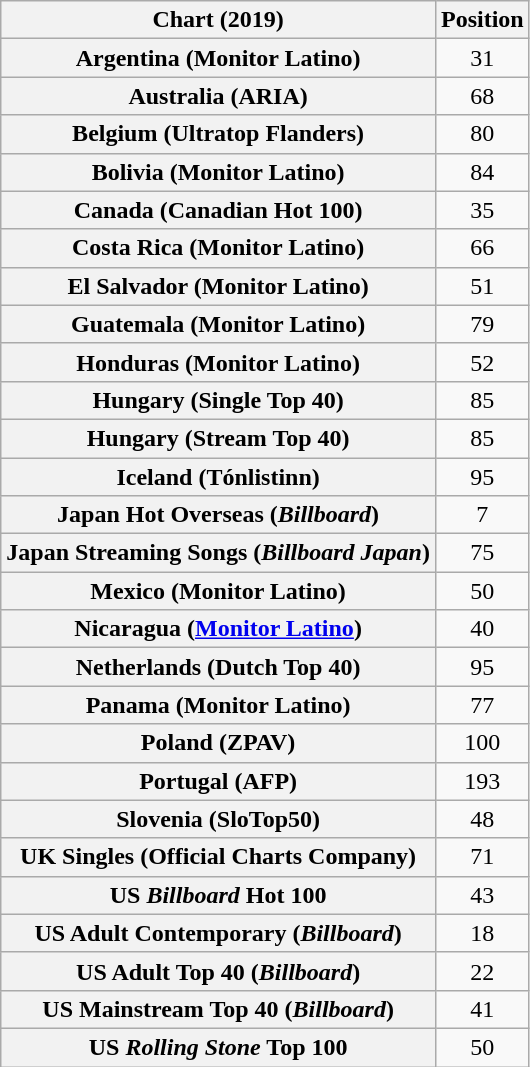<table class="wikitable sortable plainrowheaders" style="text-align:center">
<tr>
<th scope="col">Chart (2019)</th>
<th scope="col">Position</th>
</tr>
<tr>
<th scope="row">Argentina (Monitor Latino)</th>
<td>31</td>
</tr>
<tr>
<th scope="row">Australia (ARIA)</th>
<td>68</td>
</tr>
<tr>
<th scope="row">Belgium (Ultratop Flanders)</th>
<td>80</td>
</tr>
<tr>
<th scope="row">Bolivia (Monitor Latino)</th>
<td>84</td>
</tr>
<tr>
<th scope="row">Canada (Canadian Hot 100)</th>
<td>35</td>
</tr>
<tr>
<th scope="row">Costa Rica (Monitor Latino)</th>
<td>66</td>
</tr>
<tr>
<th scope="row">El Salvador (Monitor Latino)</th>
<td>51</td>
</tr>
<tr>
<th scope="row">Guatemala (Monitor Latino)</th>
<td>79</td>
</tr>
<tr>
<th scope="row">Honduras (Monitor Latino)</th>
<td>52</td>
</tr>
<tr>
<th scope="row">Hungary (Single Top 40)</th>
<td>85</td>
</tr>
<tr>
<th scope="row">Hungary (Stream Top 40)</th>
<td>85</td>
</tr>
<tr>
<th scope="row">Iceland (Tónlistinn)</th>
<td>95</td>
</tr>
<tr>
<th scope="row">Japan Hot Overseas (<em>Billboard</em>)</th>
<td>7</td>
</tr>
<tr>
<th scope="row">Japan Streaming Songs (<em>Billboard Japan</em>)</th>
<td>75</td>
</tr>
<tr>
<th scope="row">Mexico (Monitor Latino)</th>
<td>50</td>
</tr>
<tr>
<th scope="row">Nicaragua (<a href='#'>Monitor Latino</a>)</th>
<td>40</td>
</tr>
<tr>
<th scope="row">Netherlands (Dutch Top 40)</th>
<td>95</td>
</tr>
<tr>
<th scope="row">Panama (Monitor Latino)</th>
<td>77</td>
</tr>
<tr>
<th scope="row">Poland (ZPAV)</th>
<td>100</td>
</tr>
<tr>
<th scope="row">Portugal (AFP)</th>
<td>193</td>
</tr>
<tr>
<th scope="row">Slovenia (SloTop50)</th>
<td>48</td>
</tr>
<tr>
<th scope="row">UK Singles (Official Charts Company)</th>
<td>71</td>
</tr>
<tr>
<th scope="row">US <em>Billboard</em> Hot 100</th>
<td>43</td>
</tr>
<tr>
<th scope="row">US Adult Contemporary (<em>Billboard</em>)</th>
<td>18</td>
</tr>
<tr>
<th scope="row">US Adult Top 40 (<em>Billboard</em>)</th>
<td>22</td>
</tr>
<tr>
<th scope="row">US Mainstream Top 40 (<em>Billboard</em>)</th>
<td>41</td>
</tr>
<tr>
<th scope="row">US <em>Rolling Stone</em> Top 100</th>
<td>50</td>
</tr>
</table>
